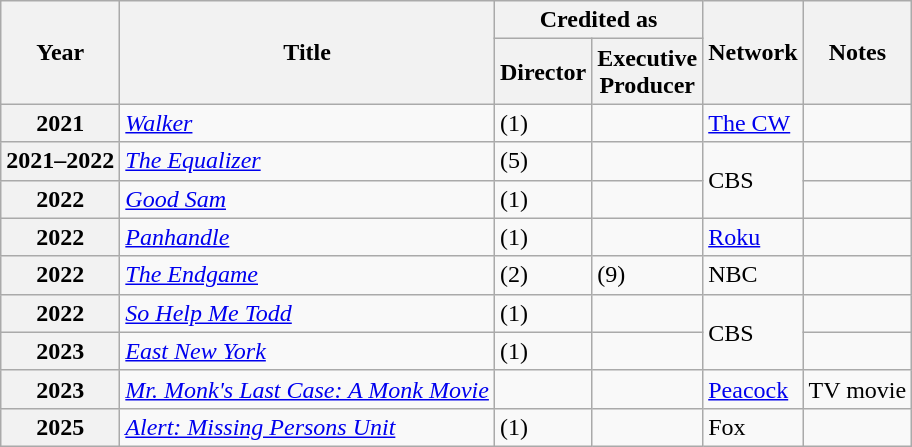<table class="wikitable plainrowheaders unsortable">
<tr>
<th rowspan="2" scope="col">Year</th>
<th rowspan="2" scope="col">Title</th>
<th colspan="2" scope="col">Credited as</th>
<th rowspan="2" scope="col">Network</th>
<th rowspan="2" scope="col" class="unsortable">Notes</th>
</tr>
<tr>
<th>Director</th>
<th>Executive<br>Producer</th>
</tr>
<tr>
<th>2021</th>
<td scope="row"><em><a href='#'>Walker</a></em></td>
<td> (1)</td>
<td></td>
<td><a href='#'>The CW</a></td>
<td></td>
</tr>
<tr>
<th>2021–2022</th>
<td scope="row"><em><a href='#'>The Equalizer</a></em></td>
<td> (5)</td>
<td></td>
<td rowspan="2">CBS</td>
<td></td>
</tr>
<tr>
<th>2022</th>
<td scope="row"><em><a href='#'>Good Sam</a></em></td>
<td> (1)</td>
<td></td>
<td></td>
</tr>
<tr>
<th>2022</th>
<td scope="row"><em><a href='#'>Panhandle</a></em></td>
<td> (1)</td>
<td></td>
<td><a href='#'>Roku</a></td>
<td></td>
</tr>
<tr>
<th>2022</th>
<td scope="row"><em><a href='#'>The Endgame</a></em></td>
<td> (2)</td>
<td> (9)</td>
<td>NBC</td>
<td></td>
</tr>
<tr>
<th>2022</th>
<td scope="row"><em><a href='#'>So Help Me Todd</a></em></td>
<td> (1)</td>
<td></td>
<td rowspan="2">CBS</td>
<td></td>
</tr>
<tr>
<th>2023</th>
<td scope="row"><em><a href='#'>East New York</a></em></td>
<td> (1)</td>
<td></td>
<td></td>
</tr>
<tr>
<th>2023</th>
<td scope="row"><em><a href='#'>Mr. Monk's Last Case: A Monk Movie</a></em></td>
<td></td>
<td></td>
<td><a href='#'>Peacock</a></td>
<td>TV movie</td>
</tr>
<tr>
<th>2025</th>
<td scope="row"><em><a href='#'>Alert: Missing Persons Unit</a></em></td>
<td> (1)</td>
<td></td>
<td>Fox</td>
<td></td>
</tr>
</table>
